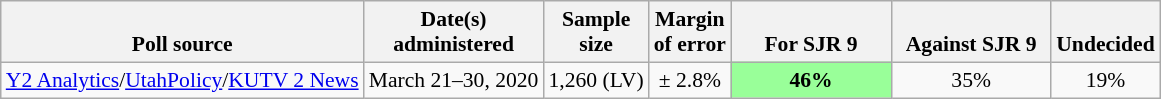<table class="wikitable" style="font-size:90%;text-align:center;">
<tr valign=bottom>
<th>Poll source</th>
<th>Date(s)<br>administered</th>
<th>Sample<br>size</th>
<th>Margin<br>of error</th>
<th style="width:100px;">For SJR 9</th>
<th style="width:100px;">Against SJR 9</th>
<th>Undecided</th>
</tr>
<tr>
<td style="text-align:left;"><a href='#'>Y2 Analytics</a>/<a href='#'>UtahPolicy</a>/<a href='#'>KUTV 2 News</a></td>
<td>March 21–30, 2020</td>
<td>1,260 (LV)</td>
<td>± 2.8%</td>
<td style="background: rgb(153, 255, 153);"><strong>46%</strong></td>
<td>35%</td>
<td>19%</td>
</tr>
</table>
